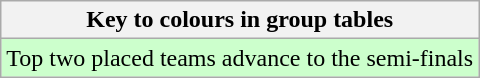<table class="wikitable">
<tr>
<th>Key to colours in group tables</th>
</tr>
<tr bgcolor=#ccffcc>
<td>Top two placed teams advance to the semi-finals</td>
</tr>
</table>
